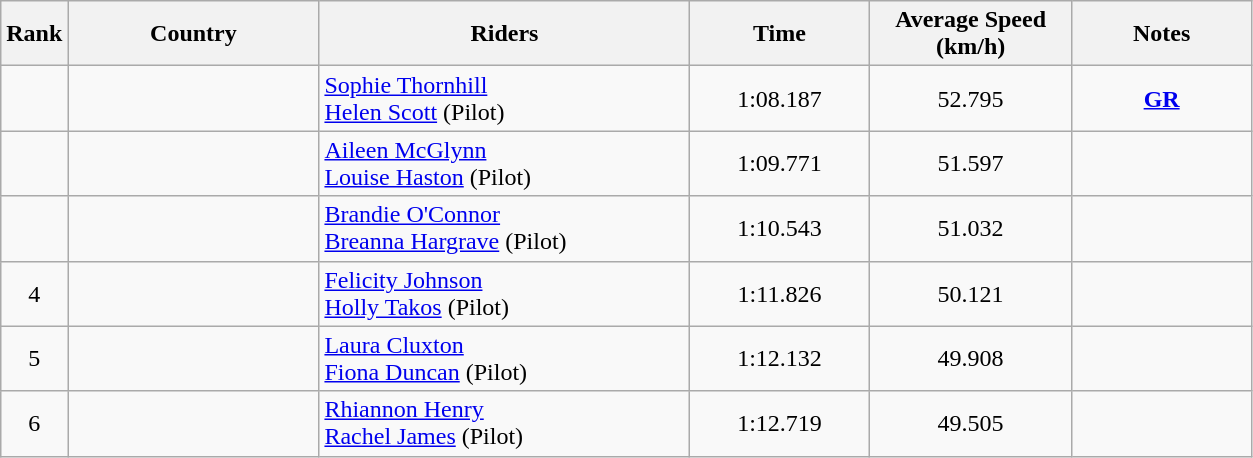<table class="wikitable" style="text-align:center;">
<tr>
<th>Rank</th>
<th style="width:10em;">Country</th>
<th style="width:15em;">Riders</th>
<th style="width:7em;">Time</th>
<th style="width:8em;">Average Speed (km/h)</th>
<th style="width:7em;">Notes</th>
</tr>
<tr>
<td></td>
<td align=left></td>
<td align=left><a href='#'>Sophie Thornhill</a><br><a href='#'>Helen Scott</a> (Pilot)</td>
<td>1:08.187</td>
<td>52.795</td>
<td><strong><a href='#'>GR</a></strong></td>
</tr>
<tr>
<td></td>
<td align=left></td>
<td align=left><a href='#'>Aileen McGlynn</a><br><a href='#'>Louise Haston</a> (Pilot)</td>
<td>1:09.771</td>
<td>51.597</td>
<td></td>
</tr>
<tr>
<td></td>
<td align=left></td>
<td align=left><a href='#'>Brandie O'Connor</a><br><a href='#'>Breanna Hargrave</a> (Pilot)</td>
<td>1:10.543</td>
<td>51.032</td>
<td></td>
</tr>
<tr>
<td>4</td>
<td align=left></td>
<td align=left><a href='#'>Felicity Johnson</a><br><a href='#'>Holly Takos</a> (Pilot)</td>
<td>1:11.826</td>
<td>50.121</td>
<td></td>
</tr>
<tr>
<td>5</td>
<td align=left></td>
<td align=left><a href='#'>Laura Cluxton</a><br><a href='#'>Fiona Duncan</a> (Pilot)</td>
<td>1:12.132</td>
<td>49.908</td>
<td></td>
</tr>
<tr>
<td>6</td>
<td align=left></td>
<td align=left><a href='#'>Rhiannon Henry</a><br><a href='#'>Rachel James</a> (Pilot)</td>
<td>1:12.719</td>
<td>49.505</td>
<td></td>
</tr>
</table>
